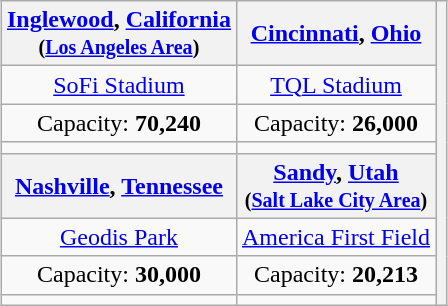<table class="wikitable" style="text-align:center; margin-left:auto; margin-right:auto; border:none;">
<tr>
<th><a href='#'>Inglewood</a>, <a href='#'>California</a><br><small>(<a href='#'>Los Angeles Area</a>)</small></th>
<th><a href='#'>Cincinnati</a>, <a href='#'>Ohio</a></th>
<th rowspan="8"></th>
</tr>
<tr>
<td><a href='#'>SoFi Stadium</a></td>
<td><a href='#'>TQL Stadium</a></td>
</tr>
<tr>
<td>Capacity: <strong>70,240</strong></td>
<td>Capacity: <strong>26,000</strong></td>
</tr>
<tr>
<td></td>
<td></td>
</tr>
<tr>
<th><a href='#'>Nashville</a>, <a href='#'>Tennessee</a></th>
<th><a href='#'>Sandy</a>, <a href='#'>Utah</a><br><small>(<a href='#'>Salt Lake City Area</a>)</small></th>
</tr>
<tr>
<td><a href='#'>Geodis Park</a></td>
<td><a href='#'>America First Field</a></td>
</tr>
<tr>
<td>Capacity: <strong>30,000</strong></td>
<td>Capacity: <strong>20,213</strong></td>
</tr>
<tr>
<td></td>
<td></td>
</tr>
</table>
